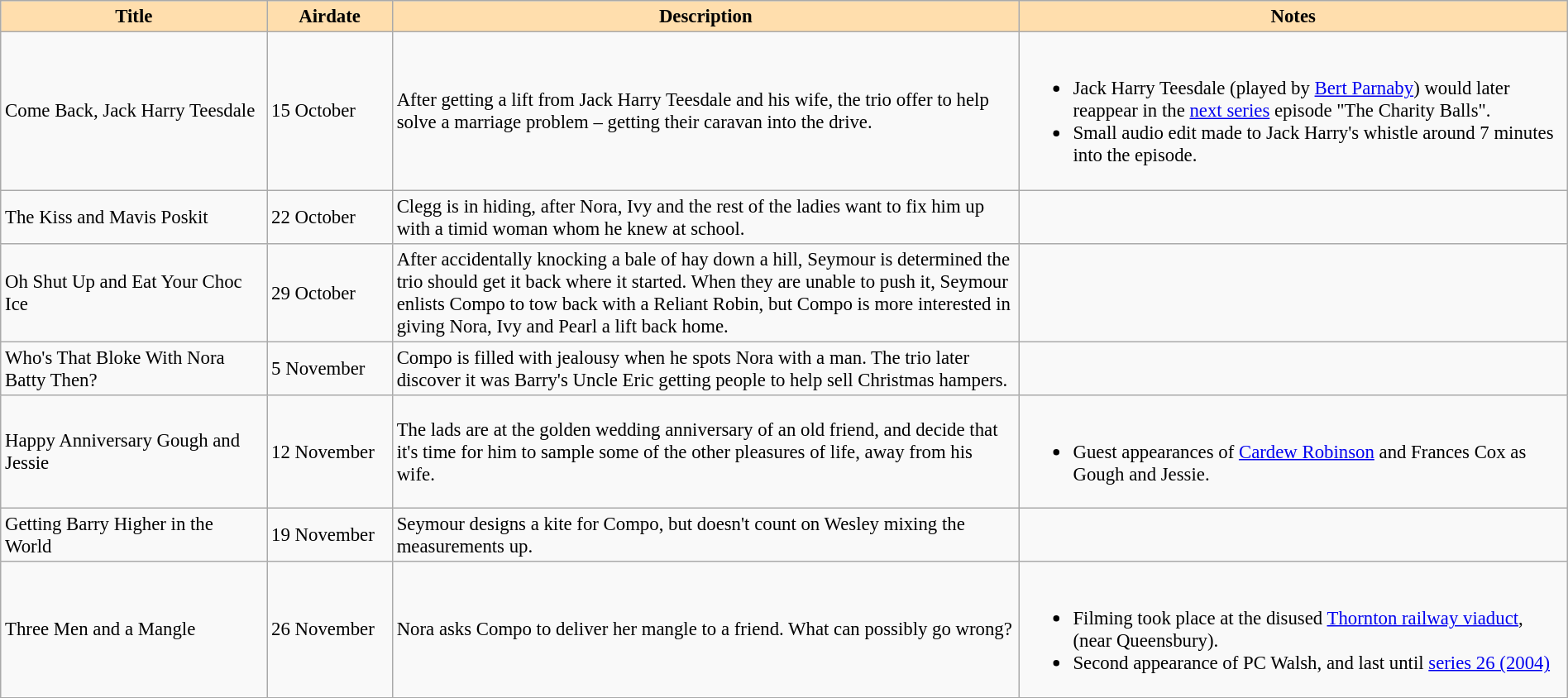<table class="wikitable" width=100% border=1 style="font-size: 95%">
<tr>
<th style="background:#ffdead" width=17%>Title</th>
<th style="background:#ffdead" width=8%>Airdate</th>
<th style="background:#ffdead" width=40%>Description</th>
<th style="background:#ffdead" width=35%>Notes</th>
</tr>
<tr>
<td>Come Back, Jack Harry Teesdale</td>
<td>15 October</td>
<td>After getting a lift from Jack Harry Teesdale and his wife, the trio offer to help solve a marriage problem – getting their caravan into the drive.</td>
<td><br><ul><li>Jack Harry Teesdale (played by <a href='#'>Bert Parnaby</a>) would later reappear in the <a href='#'>next series</a> episode "The Charity Balls".</li><li>Small audio edit made to Jack Harry's whistle around 7 minutes into the episode.</li></ul></td>
</tr>
<tr>
<td>The Kiss and Mavis Poskit</td>
<td>22 October</td>
<td>Clegg is in hiding, after Nora, Ivy and the rest of the ladies want to fix him up with a timid woman whom he knew at school.</td>
<td></td>
</tr>
<tr>
<td>Oh Shut Up and Eat Your Choc Ice</td>
<td>29 October</td>
<td>After accidentally knocking a bale of hay down a hill, Seymour is determined the trio should get it back where it started. When they are unable to push it, Seymour enlists Compo to tow back with a Reliant Robin, but Compo is more interested in giving Nora, Ivy and Pearl a lift back home.</td>
<td></td>
</tr>
<tr>
<td>Who's That Bloke With Nora Batty Then?</td>
<td>5 November</td>
<td>Compo is filled with jealousy when he spots Nora with a man. The trio later discover it was Barry's Uncle Eric getting people to help sell Christmas hampers.</td>
<td></td>
</tr>
<tr>
<td>Happy Anniversary Gough and Jessie</td>
<td>12 November</td>
<td>The lads are at the golden wedding anniversary of an old friend, and decide that it's time for him to sample some of the other pleasures of life, away from his wife.</td>
<td><br><ul><li>Guest appearances of <a href='#'>Cardew Robinson</a> and Frances Cox as Gough and Jessie.</li></ul></td>
</tr>
<tr>
<td>Getting Barry Higher in the World</td>
<td>19 November</td>
<td>Seymour designs a kite for Compo, but doesn't count on Wesley mixing the measurements up.</td>
<td></td>
</tr>
<tr>
<td>Three Men and a Mangle</td>
<td>26 November</td>
<td>Nora asks Compo to deliver her mangle to a friend. What can possibly go wrong?</td>
<td><br><ul><li>Filming took place at the disused <a href='#'>Thornton railway viaduct</a>, (near Queensbury).</li><li>Second appearance of PC Walsh, and last until <a href='#'>series 26 (2004)</a></li></ul></td>
</tr>
<tr>
</tr>
</table>
